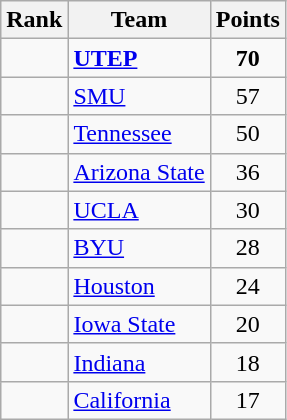<table class="wikitable sortable" style="text-align:center">
<tr>
<th>Rank</th>
<th>Team</th>
<th>Points</th>
</tr>
<tr>
<td></td>
<td align="left"><strong><a href='#'>UTEP</a></strong></td>
<td><strong>70</strong></td>
</tr>
<tr>
<td></td>
<td align="left"><a href='#'>SMU</a></td>
<td>57</td>
</tr>
<tr>
<td></td>
<td align="left"><a href='#'>Tennessee</a></td>
<td>50</td>
</tr>
<tr>
<td></td>
<td align="left"><a href='#'>Arizona State</a></td>
<td>36</td>
</tr>
<tr>
<td></td>
<td align="left"><a href='#'>UCLA</a></td>
<td>30</td>
</tr>
<tr>
<td></td>
<td align="left"><a href='#'>BYU</a></td>
<td>28</td>
</tr>
<tr>
<td></td>
<td align="left"><a href='#'>Houston</a></td>
<td>24</td>
</tr>
<tr>
<td></td>
<td align="left"><a href='#'>Iowa State</a></td>
<td>20</td>
</tr>
<tr>
<td></td>
<td align="left"><a href='#'>Indiana</a></td>
<td>18</td>
</tr>
<tr>
<td></td>
<td align="left"><a href='#'>California</a></td>
<td>17</td>
</tr>
</table>
